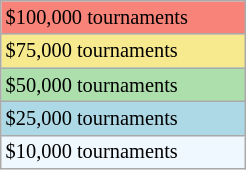<table class="wikitable"  style="font-size:85%; width:13%;">
<tr style="background:#f88379;">
<td>$100,000 tournaments</td>
</tr>
<tr style="background:#f7e98e;">
<td>$75,000 tournaments</td>
</tr>
<tr style="background:#addfad;">
<td>$50,000 tournaments</td>
</tr>
<tr style="background:lightblue;">
<td>$25,000 tournaments</td>
</tr>
<tr style="background:#f0f8ff;">
<td>$10,000 tournaments</td>
</tr>
</table>
